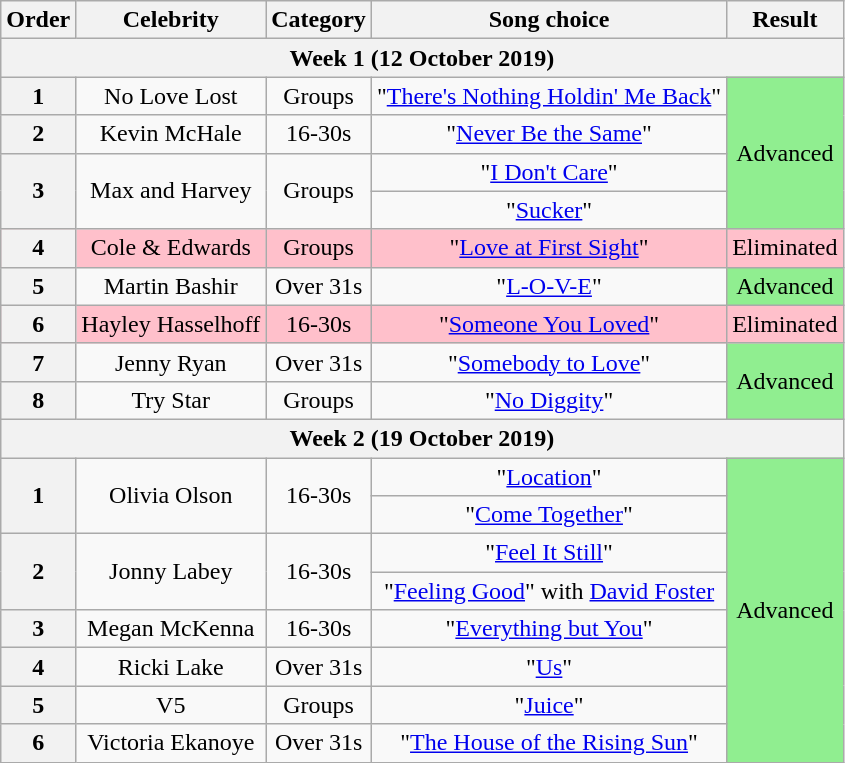<table class="wikitable sortable" style="text-align:center">
<tr>
<th scope="col">Order</th>
<th scope="col">Celebrity</th>
<th scope="col">Category</th>
<th scope="col">Song choice</th>
<th scope="col">Result</th>
</tr>
<tr>
<th colspan="5">Week 1 (12 October 2019)</th>
</tr>
<tr>
<th scope="row">1</th>
<td>No Love Lost</td>
<td>Groups</td>
<td>"<a href='#'>There's Nothing Holdin' Me Back</a>"</td>
<td rowspan=4 style="background:lightgreen;">Advanced</td>
</tr>
<tr>
<th>2</th>
<td>Kevin McHale</td>
<td>16-30s</td>
<td>"<a href='#'>Never Be the Same</a>"</td>
</tr>
<tr>
<th rowspan="2">3</th>
<td rowspan="2">Max and Harvey</td>
<td rowspan="2">Groups</td>
<td>"<a href='#'>I Don't Care</a>"</td>
</tr>
<tr>
<td>"<a href='#'>Sucker</a>"</td>
</tr>
<tr style="background:pink;">
<th>4</th>
<td>Cole & Edwards</td>
<td>Groups</td>
<td>"<a href='#'>Love at First Sight</a>"</td>
<td>Eliminated</td>
</tr>
<tr>
<th>5</th>
<td>Martin Bashir</td>
<td>Over 31s</td>
<td>"<a href='#'>L-O-V-E</a>"</td>
<td style="background:lightgreen;">Advanced</td>
</tr>
<tr style="background:pink;">
<th>6</th>
<td>Hayley Hasselhoff</td>
<td>16-30s</td>
<td>"<a href='#'>Someone You Loved</a>"</td>
<td>Eliminated</td>
</tr>
<tr>
<th>7</th>
<td>Jenny Ryan</td>
<td>Over 31s</td>
<td>"<a href='#'>Somebody to Love</a>"</td>
<td rowspan=2 style="background:lightgreen;">Advanced</td>
</tr>
<tr>
<th>8</th>
<td>Try Star</td>
<td>Groups</td>
<td>"<a href='#'>No Diggity</a>"</td>
</tr>
<tr>
<th colspan="5">Week 2 (19 October 2019)</th>
</tr>
<tr>
<th rowspan="2">1</th>
<td rowspan="2">Olivia Olson</td>
<td rowspan="2">16-30s</td>
<td>"<a href='#'>Location</a>"</td>
<td rowspan="8" style="background:lightgreen;">Advanced</td>
</tr>
<tr>
<td>"<a href='#'>Come Together</a>"</td>
</tr>
<tr>
<th rowspan="2">2</th>
<td rowspan="2">Jonny Labey</td>
<td rowspan="2">16-30s</td>
<td>"<a href='#'>Feel It Still</a>"</td>
</tr>
<tr>
<td>"<a href='#'>Feeling Good</a>" with <a href='#'>David Foster</a></td>
</tr>
<tr>
<th>3</th>
<td>Megan McKenna</td>
<td>16-30s</td>
<td>"<a href='#'>Everything but You</a>"</td>
</tr>
<tr>
<th>4</th>
<td>Ricki Lake</td>
<td>Over 31s</td>
<td>"<a href='#'>Us</a>"</td>
</tr>
<tr>
<th>5</th>
<td>V5</td>
<td>Groups</td>
<td>"<a href='#'>Juice</a>"</td>
</tr>
<tr>
<th>6</th>
<td>Victoria Ekanoye</td>
<td>Over 31s</td>
<td>"<a href='#'>The House of the Rising Sun</a>"</td>
</tr>
</table>
